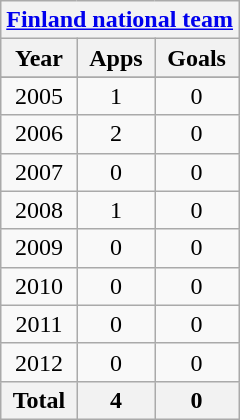<table class="wikitable" style="text-align:center">
<tr>
<th colspan=3><a href='#'>Finland national team</a></th>
</tr>
<tr>
<th>Year</th>
<th>Apps</th>
<th>Goals</th>
</tr>
<tr>
</tr>
<tr>
<td>2005</td>
<td>1</td>
<td>0</td>
</tr>
<tr>
<td>2006</td>
<td>2</td>
<td>0</td>
</tr>
<tr>
<td>2007</td>
<td>0</td>
<td>0</td>
</tr>
<tr>
<td>2008</td>
<td>1</td>
<td>0</td>
</tr>
<tr>
<td>2009</td>
<td>0</td>
<td>0</td>
</tr>
<tr>
<td>2010</td>
<td>0</td>
<td>0</td>
</tr>
<tr>
<td>2011</td>
<td>0</td>
<td>0</td>
</tr>
<tr>
<td>2012</td>
<td>0</td>
<td>0</td>
</tr>
<tr>
<th>Total</th>
<th>4</th>
<th>0</th>
</tr>
</table>
